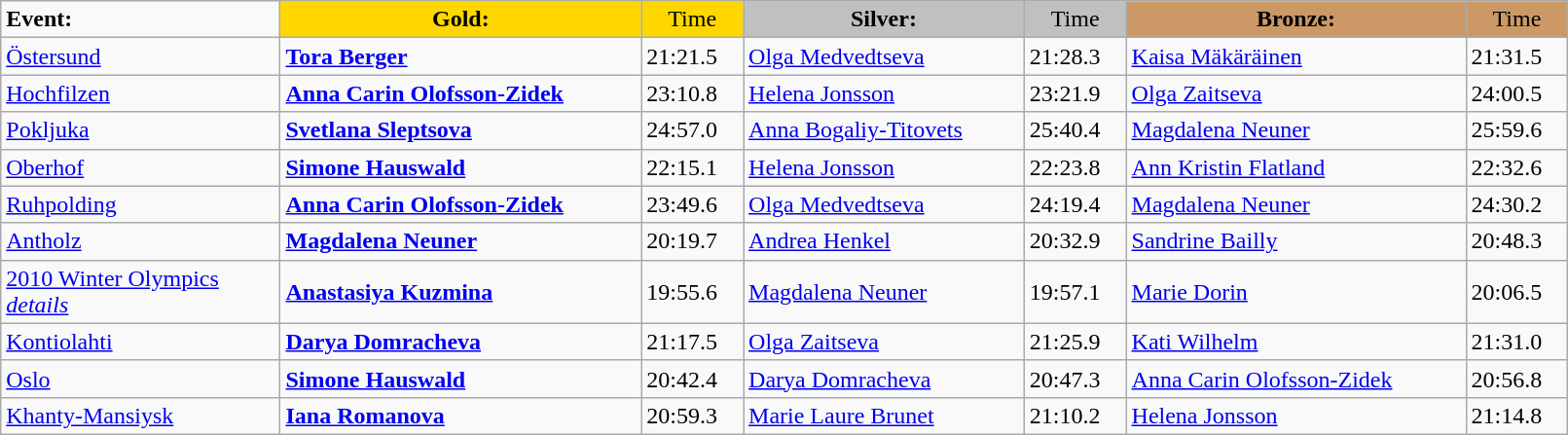<table class="wikitable" width=85%>
<tr>
<td><strong>Event:</strong></td>
<td style="text-align:center;background-color:gold;"><strong>Gold:</strong></td>
<td style="text-align:center;background-color:gold;">Time</td>
<td style="text-align:center;background-color:silver;"><strong>Silver:</strong></td>
<td style="text-align:center;background-color:silver;">Time</td>
<td style="text-align:center;background-color:#CC9966;"><strong>Bronze:</strong></td>
<td style="text-align:center;background-color:#CC9966;">Time</td>
</tr>
<tr>
<td><a href='#'>Östersund</a><br></td>
<td><strong><a href='#'>Tora Berger</a></strong><br></td>
<td>21:21.5<br></td>
<td><a href='#'>Olga Medvedtseva</a><br></td>
<td>21:28.3<br></td>
<td><a href='#'>Kaisa Mäkäräinen</a><br></td>
<td>21:31.5<br></td>
</tr>
<tr>
<td><a href='#'>Hochfilzen</a><br></td>
<td><strong><a href='#'>Anna Carin Olofsson-Zidek</a></strong><br></td>
<td>23:10.8<br></td>
<td><a href='#'>Helena Jonsson</a><br></td>
<td>23:21.9<br></td>
<td><a href='#'>Olga Zaitseva</a><br></td>
<td>24:00.5<br></td>
</tr>
<tr>
<td><a href='#'>Pokljuka</a><br></td>
<td><strong><a href='#'>Svetlana Sleptsova</a></strong><br></td>
<td>24:57.0<br></td>
<td><a href='#'>Anna Bogaliy-Titovets</a><br></td>
<td>25:40.4   <br></td>
<td><a href='#'>Magdalena Neuner</a><br></td>
<td>25:59.6<br></td>
</tr>
<tr>
<td><a href='#'>Oberhof</a><br></td>
<td><strong><a href='#'>Simone Hauswald</a></strong><br></td>
<td>22:15.1<br></td>
<td><a href='#'>Helena Jonsson</a><br></td>
<td>22:23.8<br></td>
<td><a href='#'>Ann Kristin Flatland</a><br></td>
<td>22:32.6<br></td>
</tr>
<tr>
<td><a href='#'>Ruhpolding</a><br></td>
<td><strong><a href='#'>Anna Carin Olofsson-Zidek</a></strong><br></td>
<td>23:49.6<br></td>
<td><a href='#'>Olga Medvedtseva</a><br></td>
<td>24:19.4<br></td>
<td><a href='#'>Magdalena Neuner</a><br></td>
<td>24:30.2<br></td>
</tr>
<tr>
<td><a href='#'>Antholz</a><br></td>
<td><strong><a href='#'>Magdalena Neuner</a></strong><br></td>
<td>20:19.7<br></td>
<td><a href='#'>Andrea Henkel</a><br></td>
<td>20:32.9<br></td>
<td><a href='#'>Sandrine Bailly</a><br></td>
<td>20:48.3<br></td>
</tr>
<tr>
<td><a href='#'>2010 Winter Olympics</a><br><em><a href='#'>details</a></em></td>
<td><strong><a href='#'>Anastasiya Kuzmina</a></strong><br></td>
<td>19:55.6<br></td>
<td><a href='#'>Magdalena Neuner</a><br></td>
<td>19:57.1<br></td>
<td><a href='#'>Marie Dorin</a><br></td>
<td>20:06.5<br></td>
</tr>
<tr>
<td><a href='#'>Kontiolahti</a><br></td>
<td><strong><a href='#'>Darya Domracheva</a></strong><br></td>
<td>21:17.5<br></td>
<td><a href='#'>Olga Zaitseva</a><br></td>
<td>21:25.9<br></td>
<td><a href='#'>Kati Wilhelm</a><br></td>
<td>21:31.0<br></td>
</tr>
<tr>
<td><a href='#'>Oslo</a><br></td>
<td><strong><a href='#'>Simone Hauswald</a></strong><br></td>
<td>20:42.4<br></td>
<td><a href='#'>Darya Domracheva</a><br></td>
<td>20:47.3<br></td>
<td><a href='#'>Anna Carin Olofsson-Zidek</a><br></td>
<td>20:56.8<br></td>
</tr>
<tr>
<td><a href='#'>Khanty-Mansiysk</a><br></td>
<td><strong><a href='#'>Iana Romanova</a></strong><br></td>
<td>20:59.3<br></td>
<td><a href='#'>Marie Laure Brunet</a><br></td>
<td>21:10.2<br></td>
<td><a href='#'>Helena Jonsson</a><br></td>
<td>21:14.8<br></td>
</tr>
</table>
